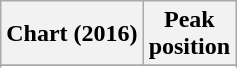<table class="wikitable sortable plainrowheaders">
<tr>
<th>Chart (2016)</th>
<th>Peak<br>position</th>
</tr>
<tr>
</tr>
<tr>
</tr>
<tr>
</tr>
</table>
